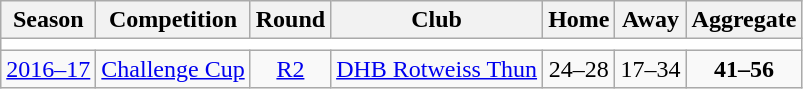<table class="wikitable">
<tr>
<th>Season</th>
<th>Competition</th>
<th>Round</th>
<th>Club</th>
<th>Home</th>
<th>Away</th>
<th>Aggregate</th>
</tr>
<tr>
<td colspan="7" bgcolor=white></td>
</tr>
<tr>
<td><a href='#'>2016–17</a></td>
<td><a href='#'>Challenge Cup</a></td>
<td style="text-align:center;"><a href='#'>R2</a></td>
<td> <a href='#'>DHB Rotweiss Thun</a></td>
<td style="text-align:center;">24–28</td>
<td style="text-align:center;">17–34</td>
<td style="text-align:center;"><strong>41–56</strong></td>
</tr>
</table>
